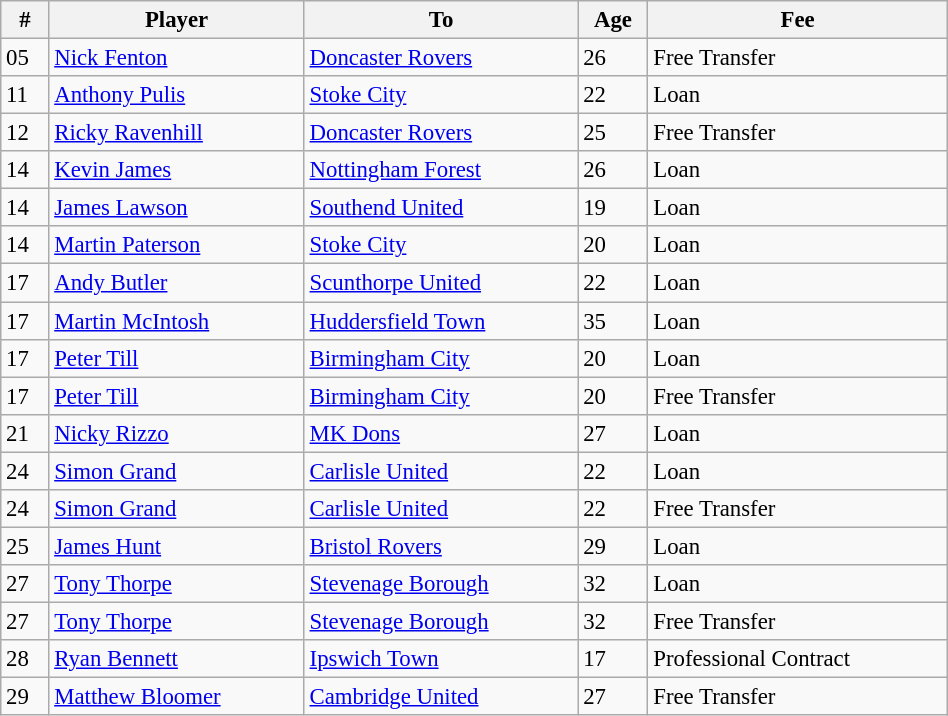<table class="wikitable" style="text-align:center; font-size:95%;width:50%; text-align:left">
<tr>
<th>#</th>
<th>Player</th>
<th>To</th>
<th>Age</th>
<th>Fee</th>
</tr>
<tr --->
<td>05</td>
<td> <a href='#'>Nick Fenton</a></td>
<td><a href='#'>Doncaster Rovers</a></td>
<td>26</td>
<td>Free Transfer</td>
</tr>
<tr --->
<td>11</td>
<td> <a href='#'>Anthony Pulis</a></td>
<td><a href='#'>Stoke City</a></td>
<td>22</td>
<td>Loan</td>
</tr>
<tr --->
<td>12</td>
<td> <a href='#'>Ricky Ravenhill</a></td>
<td><a href='#'>Doncaster Rovers</a></td>
<td>25</td>
<td>Free Transfer</td>
</tr>
<tr --->
<td>14</td>
<td> <a href='#'>Kevin James</a></td>
<td><a href='#'>Nottingham Forest</a></td>
<td>26</td>
<td>Loan</td>
</tr>
<tr --->
<td>14</td>
<td> <a href='#'>James Lawson</a></td>
<td><a href='#'>Southend United</a></td>
<td>19</td>
<td>Loan</td>
</tr>
<tr --->
<td>14</td>
<td> <a href='#'>Martin Paterson</a></td>
<td><a href='#'>Stoke City</a></td>
<td>20</td>
<td>Loan</td>
</tr>
<tr --->
<td>17</td>
<td> <a href='#'>Andy Butler</a></td>
<td><a href='#'>Scunthorpe United</a></td>
<td>22</td>
<td>Loan</td>
</tr>
<tr --->
<td>17</td>
<td> <a href='#'>Martin McIntosh</a></td>
<td><a href='#'>Huddersfield Town</a></td>
<td>35</td>
<td>Loan</td>
</tr>
<tr --->
<td>17</td>
<td> <a href='#'>Peter Till</a></td>
<td><a href='#'>Birmingham City</a></td>
<td>20</td>
<td>Loan</td>
</tr>
<tr --->
<td>17</td>
<td> <a href='#'>Peter Till</a></td>
<td><a href='#'>Birmingham City</a></td>
<td>20</td>
<td>Free Transfer</td>
</tr>
<tr --->
<td>21</td>
<td> <a href='#'>Nicky Rizzo</a></td>
<td> <a href='#'>MK Dons</a></td>
<td>27</td>
<td>Loan</td>
</tr>
<tr --->
<td>24</td>
<td> <a href='#'>Simon Grand</a></td>
<td><a href='#'>Carlisle United</a></td>
<td>22</td>
<td>Loan</td>
</tr>
<tr --->
<td>24</td>
<td> <a href='#'>Simon Grand</a></td>
<td><a href='#'>Carlisle United</a></td>
<td>22</td>
<td>Free Transfer</td>
</tr>
<tr --->
<td>25</td>
<td> <a href='#'>James Hunt</a></td>
<td><a href='#'>Bristol Rovers</a></td>
<td>29</td>
<td>Loan</td>
</tr>
<tr --->
<td>27</td>
<td> <a href='#'>Tony Thorpe</a></td>
<td><a href='#'>Stevenage Borough</a></td>
<td>32</td>
<td>Loan</td>
</tr>
<tr --->
<td>27</td>
<td> <a href='#'>Tony Thorpe</a></td>
<td><a href='#'>Stevenage Borough</a></td>
<td>32</td>
<td>Free Transfer</td>
</tr>
<tr --->
<td>28</td>
<td> <a href='#'>Ryan Bennett</a></td>
<td><a href='#'>Ipswich Town</a></td>
<td>17</td>
<td>Professional Contract</td>
</tr>
<tr --->
<td>29</td>
<td> <a href='#'>Matthew Bloomer</a></td>
<td><a href='#'>Cambridge United</a></td>
<td>27</td>
<td>Free Transfer</td>
</tr>
</table>
